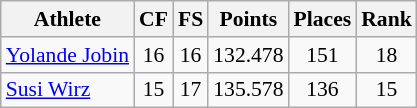<table class="wikitable" border="1" style="font-size:90%">
<tr>
<th>Athlete</th>
<th>CF</th>
<th>FS</th>
<th>Points</th>
<th>Places</th>
<th>Rank</th>
</tr>
<tr align=center>
<td align=left><a href='#'>Yolande Jobin</a></td>
<td>16</td>
<td>16</td>
<td>132.478</td>
<td>151</td>
<td>18</td>
</tr>
<tr align=center>
<td align=left><a href='#'>Susi Wirz</a></td>
<td>15</td>
<td>17</td>
<td>135.578</td>
<td>136</td>
<td>15</td>
</tr>
</table>
